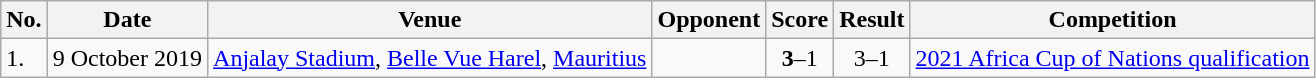<table class="wikitable">
<tr>
<th>No.</th>
<th>Date</th>
<th>Venue</th>
<th>Opponent</th>
<th>Score</th>
<th>Result</th>
<th>Competition</th>
</tr>
<tr>
<td>1.</td>
<td>9 October 2019</td>
<td><a href='#'>Anjalay Stadium</a>, <a href='#'>Belle Vue Harel</a>, <a href='#'>Mauritius</a></td>
<td></td>
<td align=center><strong>3</strong>–1</td>
<td align=center>3–1</td>
<td><a href='#'>2021 Africa Cup of Nations qualification</a></td>
</tr>
</table>
